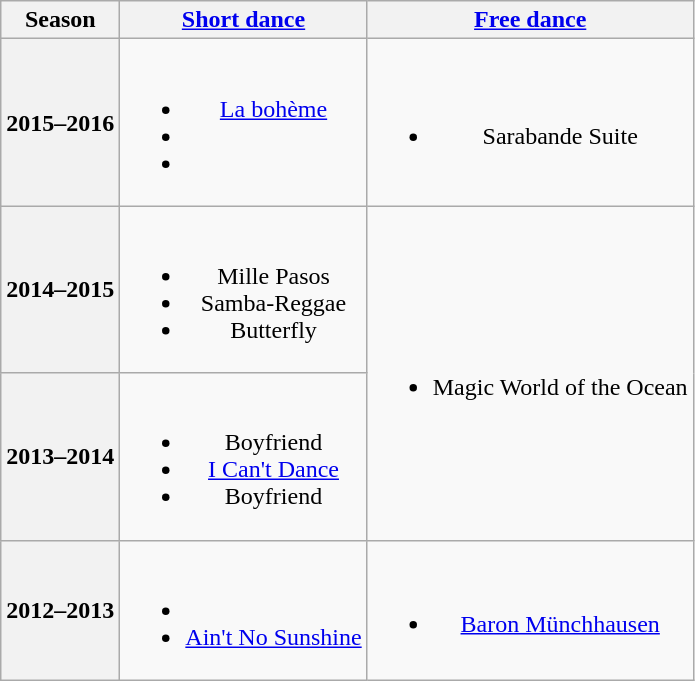<table class=wikitable style=text-align:center>
<tr>
<th>Season</th>
<th><a href='#'>Short dance</a></th>
<th><a href='#'>Free dance</a></th>
</tr>
<tr>
<th>2015–2016 <br> </th>
<td><br><ul><li> <a href='#'>La bohème</a> <br></li><li></li><li></li></ul></td>
<td><br><ul><li>Sarabande Suite <br></li></ul></td>
</tr>
<tr>
<th>2014–2015 <br> </th>
<td><br><ul><li> Mille Pasos</li><li> Samba-Reggae</li><li> Butterfly</li></ul></td>
<td rowspan=2><br><ul><li>Magic World of the Ocean <br></li></ul></td>
</tr>
<tr>
<th>2013–2014 <br> </th>
<td><br><ul><li> Boyfriend <br></li><li> <a href='#'>I Can't Dance</a> <br></li><li> Boyfriend <br></li></ul></td>
</tr>
<tr>
<th>2012–2013 <br> </th>
<td><br><ul><li></li><li> <a href='#'>Ain't No Sunshine</a> <br></li></ul></td>
<td><br><ul><li><a href='#'>Baron Münchhausen</a> <br></li></ul></td>
</tr>
</table>
